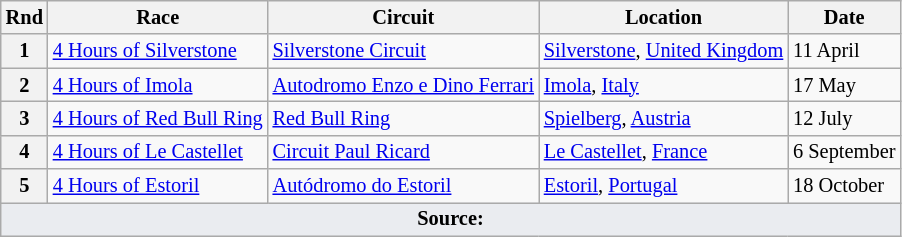<table class="wikitable" style="font-size: 85%;">
<tr>
<th>Rnd</th>
<th>Race</th>
<th>Circuit</th>
<th>Location</th>
<th>Date</th>
</tr>
<tr>
<th>1</th>
<td><a href='#'>4 Hours of Silverstone</a></td>
<td> <a href='#'>Silverstone Circuit</a></td>
<td><a href='#'>Silverstone</a>, <a href='#'>United Kingdom</a></td>
<td>11 April</td>
</tr>
<tr>
<th>2</th>
<td><a href='#'>4 Hours of Imola</a></td>
<td> <a href='#'>Autodromo Enzo e Dino Ferrari</a></td>
<td><a href='#'>Imola</a>, <a href='#'>Italy</a></td>
<td>17 May</td>
</tr>
<tr>
<th>3</th>
<td><a href='#'>4 Hours of Red Bull Ring</a></td>
<td> <a href='#'>Red Bull Ring</a></td>
<td><a href='#'>Spielberg</a>, <a href='#'>Austria</a></td>
<td>12 July</td>
</tr>
<tr>
<th>4</th>
<td><a href='#'>4 Hours of Le Castellet</a></td>
<td> <a href='#'>Circuit Paul Ricard</a></td>
<td><a href='#'>Le Castellet</a>, <a href='#'>France</a></td>
<td>6 September</td>
</tr>
<tr>
<th>5</th>
<td><a href='#'>4 Hours of Estoril</a></td>
<td> <a href='#'>Autódromo do Estoril</a></td>
<td><a href='#'>Estoril</a>, <a href='#'>Portugal</a></td>
<td>18 October</td>
</tr>
<tr class="sortbottom">
<td colspan="5" style="background-color:#EAECF0;text-align:center"><strong>Source:</strong></td>
</tr>
</table>
